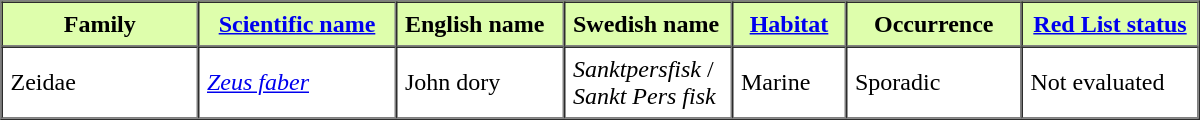<table style="width:800px" border=1 cellspacing=0 cellpadding=5>
<tr bgcolor="#defeac">
<th width=119>Family</th>
<th width=120><a href='#'>Scientific name</a></th>
<td width=100><strong>English name</strong></td>
<td width=100><strong>Swedish name</strong></td>
<th><a href='#'>Habitat</a></th>
<th width=105>Occurrence</th>
<th width=106 nowrap="nowrap"><a href='#'>Red List status</a></th>
</tr>
<tr>
<td>Zeidae</td>
<td><em><a href='#'>Zeus faber</a></em></td>
<td>John dory</td>
<td><em>Sanktpersfisk</em> / <em>Sankt Pers fisk</em></td>
<td>Marine</td>
<td>Sporadic</td>
<td>Not evaluated</td>
</tr>
</table>
